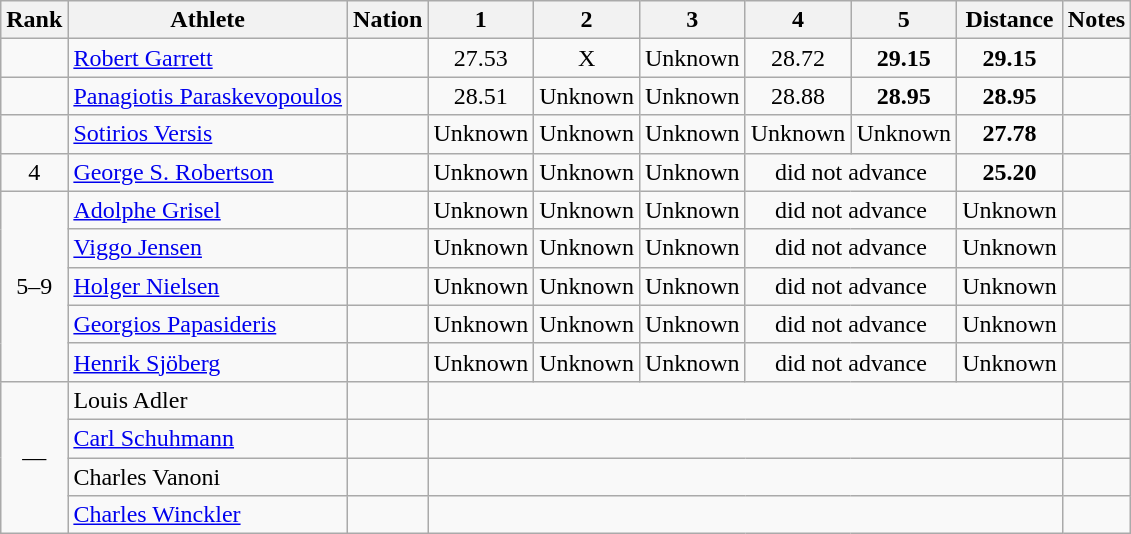<table class="wikitable sortable" style="text-align:center">
<tr>
<th>Rank</th>
<th>Athlete</th>
<th>Nation</th>
<th>1</th>
<th>2</th>
<th>3</th>
<th>4</th>
<th>5</th>
<th>Distance</th>
<th>Notes</th>
</tr>
<tr>
<td></td>
<td align=left><a href='#'>Robert Garrett</a></td>
<td align=left></td>
<td>27.53</td>
<td data-sort-value=1.00>X</td>
<td data-sort-value=20.00>Unknown</td>
<td>28.72</td>
<td><strong>29.15</strong> </td>
<td><strong>29.15</strong></td>
<td></td>
</tr>
<tr>
<td></td>
<td align=left><a href='#'>Panagiotis Paraskevopoulos</a></td>
<td align=left></td>
<td>28.51</td>
<td data-sort-value=20.00>Unknown</td>
<td data-sort-value=20.00>Unknown</td>
<td>28.88</td>
<td><strong>28.95</strong> </td>
<td><strong>28.95</strong></td>
<td></td>
</tr>
<tr>
<td></td>
<td align=left><a href='#'>Sotirios Versis</a></td>
<td align=left></td>
<td data-sort-value=20.00>Unknown</td>
<td data-sort-value=20.00>Unknown</td>
<td data-sort-value=20.00>Unknown</td>
<td data-sort-value=20.00>Unknown</td>
<td data-sort-value=20.00>Unknown</td>
<td><strong>27.78</strong></td>
<td></td>
</tr>
<tr>
<td>4</td>
<td align=left><a href='#'>George S. Robertson</a></td>
<td align=left></td>
<td data-sort-value=20.00>Unknown</td>
<td data-sort-value=20.00>Unknown</td>
<td data-sort-value=20.00>Unknown</td>
<td colspan=2>did not advance</td>
<td><strong>25.20</strong></td>
<td></td>
</tr>
<tr>
<td rowspan=5>5–9</td>
<td align=left><a href='#'>Adolphe Grisel</a></td>
<td align=left></td>
<td data-sort-value=20.00>Unknown</td>
<td data-sort-value=20.00>Unknown</td>
<td data-sort-value=20.00>Unknown</td>
<td colspan=2>did not advance</td>
<td data-sort-value=20.00>Unknown</td>
<td></td>
</tr>
<tr>
<td align=left><a href='#'>Viggo Jensen</a></td>
<td align=left></td>
<td data-sort-value=20.00>Unknown</td>
<td data-sort-value=20.00>Unknown</td>
<td data-sort-value=20.00>Unknown</td>
<td colspan=2>did not advance</td>
<td data-sort-value=20.00>Unknown</td>
<td></td>
</tr>
<tr>
<td align=left><a href='#'>Holger Nielsen</a></td>
<td align=left></td>
<td data-sort-value=20.00>Unknown</td>
<td data-sort-value=20.00>Unknown</td>
<td data-sort-value=20.00>Unknown</td>
<td colspan=2>did not advance</td>
<td data-sort-value=20.00>Unknown</td>
<td></td>
</tr>
<tr>
<td align=left><a href='#'>Georgios Papasideris</a></td>
<td align=left></td>
<td data-sort-value=20.00>Unknown</td>
<td data-sort-value=20.00>Unknown</td>
<td data-sort-value=20.00>Unknown</td>
<td colspan=2>did not advance</td>
<td data-sort-value=20.00>Unknown</td>
<td></td>
</tr>
<tr>
<td align=left><a href='#'>Henrik Sjöberg</a></td>
<td align=left></td>
<td data-sort-value=20.00>Unknown</td>
<td data-sort-value=20.00>Unknown</td>
<td data-sort-value=20.00>Unknown</td>
<td colspan=2>did not advance</td>
<td data-sort-value=20.00>Unknown</td>
<td></td>
</tr>
<tr>
<td rowspan=4 data-sort-value=10>—</td>
<td align=left>Louis Adler</td>
<td align=left></td>
<td colspan=6 data-sort-value=0.00></td>
<td></td>
</tr>
<tr>
<td align=left><a href='#'>Carl Schuhmann</a></td>
<td align=left></td>
<td colspan=6 data-sort-value=0.00></td>
<td></td>
</tr>
<tr>
<td align=left>Charles Vanoni</td>
<td align=left></td>
<td colspan=6 data-sort-value=0.00></td>
<td></td>
</tr>
<tr>
<td align=left><a href='#'>Charles Winckler</a></td>
<td align=left></td>
<td colspan=6 data-sort-value=0.00></td>
<td></td>
</tr>
</table>
